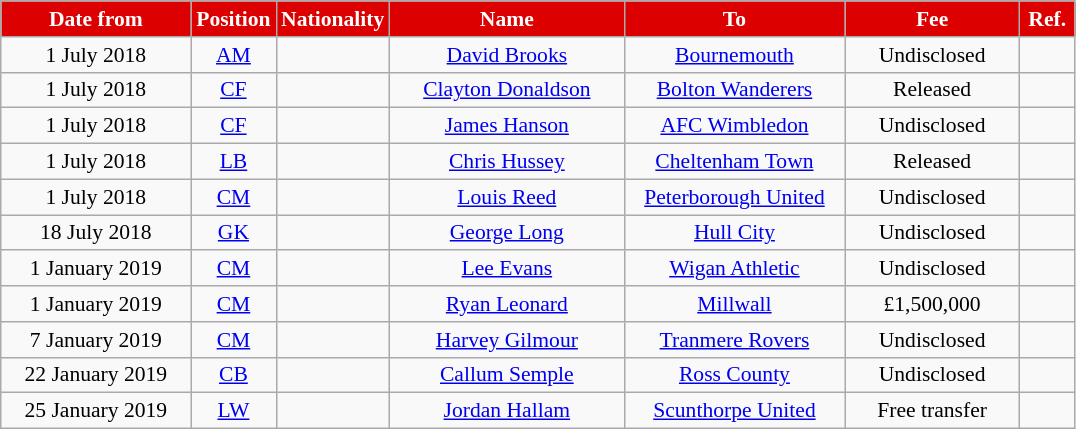<table class="wikitable"  style="text-align:center; font-size:90%; ">
<tr>
<th style="background:#DD0000; color:white; width:120px;">Date from</th>
<th style="background:#DD0000; color:white; width:50px;">Position</th>
<th style="background:#DD0000; color:white; width:50px;">Nationality</th>
<th style="background:#DD0000; color:white; width:150px;">Name</th>
<th style="background:#DD0000; color:white; width:140px;">To</th>
<th style="background:#DD0000; color:white; width:110px;">Fee</th>
<th style="background:#DD0000; color:white; width:30px;">Ref.</th>
</tr>
<tr>
<td>1 July 2018</td>
<td><a href='#'>AM</a></td>
<td></td>
<td><a href='#'>David Brooks</a></td>
<td><a href='#'>Bournemouth</a></td>
<td>Undisclosed</td>
<td></td>
</tr>
<tr>
<td>1 July 2018</td>
<td><a href='#'>CF</a></td>
<td></td>
<td><a href='#'>Clayton Donaldson</a></td>
<td><a href='#'>Bolton Wanderers</a></td>
<td>Released</td>
<td></td>
</tr>
<tr>
<td>1 July 2018</td>
<td><a href='#'>CF</a></td>
<td></td>
<td><a href='#'>James Hanson</a></td>
<td><a href='#'>AFC Wimbledon</a></td>
<td>Undisclosed</td>
<td></td>
</tr>
<tr>
<td>1 July 2018</td>
<td><a href='#'>LB</a></td>
<td></td>
<td><a href='#'>Chris Hussey</a></td>
<td><a href='#'>Cheltenham Town</a></td>
<td>Released</td>
<td></td>
</tr>
<tr>
<td>1 July 2018</td>
<td><a href='#'>CM</a></td>
<td></td>
<td><a href='#'>Louis Reed</a></td>
<td><a href='#'>Peterborough United</a></td>
<td>Undisclosed</td>
<td></td>
</tr>
<tr>
<td>18 July 2018</td>
<td><a href='#'>GK</a></td>
<td></td>
<td><a href='#'>George Long</a></td>
<td><a href='#'>Hull City</a></td>
<td>Undisclosed</td>
<td></td>
</tr>
<tr>
<td>1 January 2019</td>
<td><a href='#'>CM</a></td>
<td></td>
<td><a href='#'>Lee Evans</a></td>
<td><a href='#'>Wigan Athletic</a></td>
<td>Undisclosed</td>
<td></td>
</tr>
<tr>
<td>1 January 2019</td>
<td><a href='#'>CM</a></td>
<td></td>
<td><a href='#'>Ryan Leonard</a></td>
<td><a href='#'>Millwall</a></td>
<td>£1,500,000</td>
<td></td>
</tr>
<tr>
<td>7 January 2019</td>
<td><a href='#'>CM</a></td>
<td></td>
<td><a href='#'>Harvey Gilmour</a></td>
<td><a href='#'>Tranmere Rovers</a></td>
<td>Undisclosed</td>
<td></td>
</tr>
<tr>
<td>22 January 2019</td>
<td><a href='#'>CB</a></td>
<td></td>
<td><a href='#'>Callum Semple</a></td>
<td> <a href='#'>Ross County</a></td>
<td>Undisclosed</td>
<td></td>
</tr>
<tr>
<td>25 January 2019</td>
<td><a href='#'>LW</a></td>
<td></td>
<td><a href='#'>Jordan Hallam</a></td>
<td><a href='#'>Scunthorpe United</a></td>
<td>Free transfer</td>
<td></td>
</tr>
</table>
